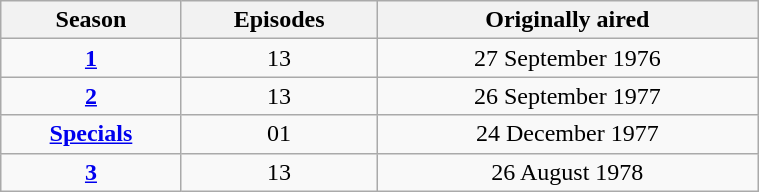<table class="wikitable" width="40%">
<tr>
<th>Season</th>
<th>Episodes</th>
<th>Originally aired</th>
</tr>
<tr>
<td align="center"><strong><a href='#'>1</a></strong></td>
<td align="center">13</td>
<td align="center">27 September 1976</td>
</tr>
<tr>
<td align="center"><strong><a href='#'>2</a></strong></td>
<td align="center">13</td>
<td align="center">26 September 1977</td>
</tr>
<tr>
<td align="center"><strong><a href='#'>Specials</a></strong></td>
<td align="center">01</td>
<td align="center">24 December 1977</td>
</tr>
<tr>
<td align="center"><strong><a href='#'>3</a></strong></td>
<td align="center">13</td>
<td align="center">26 August 1978</td>
</tr>
</table>
